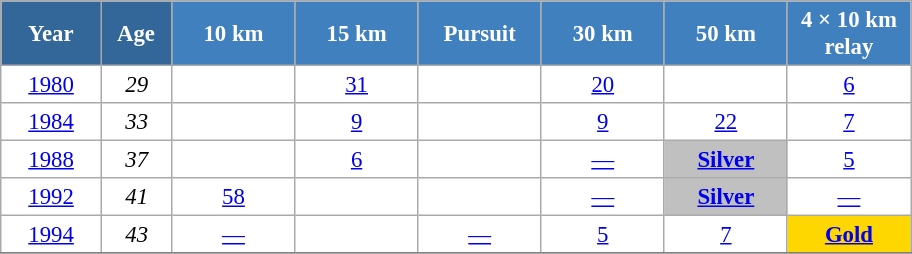<table class="wikitable" style="font-size:95%; text-align:center; border:grey solid 1px; border-collapse:collapse; background:#ffffff;">
<tr>
<th style="background-color:#369; color:white; width:60px;"> Year </th>
<th style="background-color:#369; color:white; width:40px;"> Age </th>
<th style="background-color:#4180be; color:white; width:75px;"> 10 km </th>
<th style="background-color:#4180be; color:white; width:75px;"> 15 km </th>
<th style="background-color:#4180be; color:white; width:75px;"> Pursuit </th>
<th style="background-color:#4180be; color:white; width:75px;"> 30 km </th>
<th style="background-color:#4180be; color:white; width:75px;"> 50 km </th>
<th style="background-color:#4180be; color:white; width:75px;"> 4 × 10 km <br> relay </th>
</tr>
<tr>
<td><a href='#'>1980</a></td>
<td><em>29</em></td>
<td></td>
<td><a href='#'>31</a></td>
<td></td>
<td><a href='#'>20</a></td>
<td><a href='#'></a></td>
<td><a href='#'>6</a></td>
</tr>
<tr>
<td><a href='#'>1984</a></td>
<td><em>33</em></td>
<td></td>
<td><a href='#'>9</a></td>
<td></td>
<td><a href='#'>9</a></td>
<td><a href='#'>22</a></td>
<td><a href='#'>7</a></td>
</tr>
<tr>
<td><a href='#'>1988</a></td>
<td><em>37</em></td>
<td></td>
<td><a href='#'>6</a></td>
<td></td>
<td><a href='#'>—</a></td>
<td style="background:silver;"><a href='#'><strong>Silver</strong></a></td>
<td><a href='#'>5</a></td>
</tr>
<tr>
<td><a href='#'>1992</a></td>
<td><em>41</em></td>
<td><a href='#'>58</a></td>
<td></td>
<td><a href='#'></a></td>
<td><a href='#'>—</a></td>
<td style="background:silver;"><a href='#'><strong>Silver</strong></a></td>
<td><a href='#'>—</a></td>
</tr>
<tr>
<td><a href='#'>1994</a></td>
<td><em>43</em></td>
<td><a href='#'>—</a></td>
<td></td>
<td><a href='#'>—</a></td>
<td><a href='#'>5</a></td>
<td><a href='#'>7</a></td>
<td style="background:gold;"><a href='#'><strong>Gold</strong></a></td>
</tr>
<tr>
</tr>
</table>
